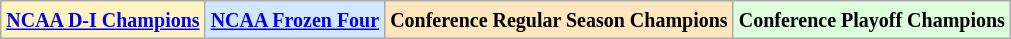<table class="wikitable">
<tr>
<td bgcolor="#FFF3BF"><small><strong><a href='#'>NCAA D-I Champions</a> </strong></small></td>
<td bgcolor="#D0E7FF"><small><strong><a href='#'>NCAA Frozen Four</a></strong></small></td>
<td bgcolor="#FFE6BD"><small><strong>Conference Regular Season Champions</strong></small></td>
<td bgcolor="#ddffdd"><small><strong>Conference Playoff Champions</strong></small></td>
</tr>
</table>
